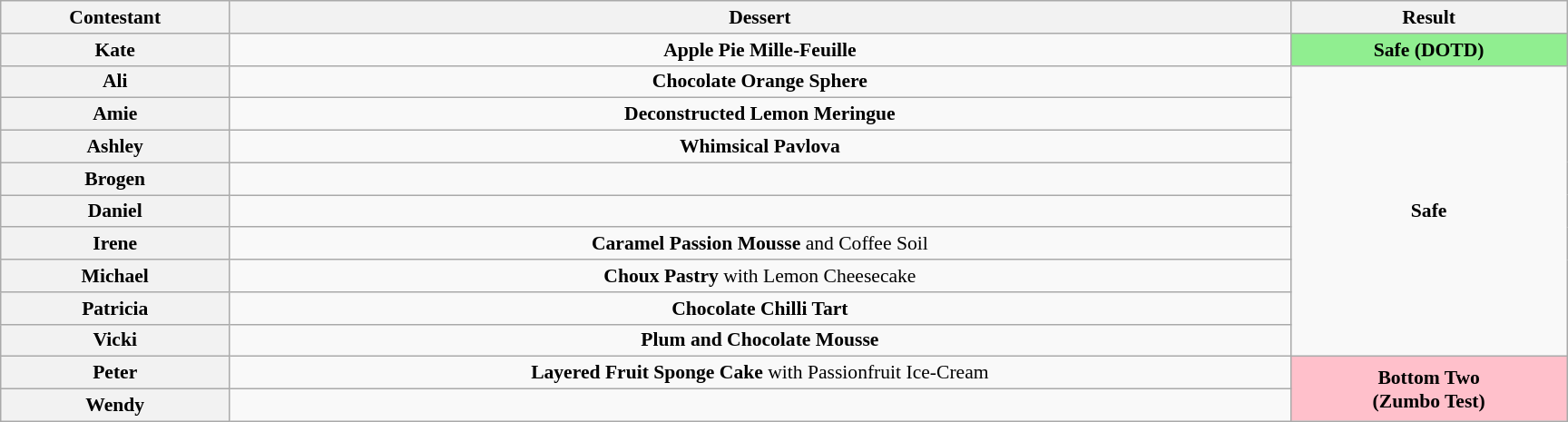<table class="wikitable plainrowheaders" style="text-align:center; font-size:90%; width:80em;">
<tr>
<th>Contestant</th>
<th>Dessert</th>
<th>Result</th>
</tr>
<tr>
<th>Kate</th>
<td><strong>Apple Pie Mille-Feuille</strong></td>
<th style="background:lightgreen;">Safe (DOTD)</th>
</tr>
<tr>
<th>Ali</th>
<td><strong>Chocolate Orange Sphere</strong></td>
<td rowspan="9"><strong>Safe</strong></td>
</tr>
<tr>
<th>Amie</th>
<td><strong>Deconstructed Lemon Meringue</strong></td>
</tr>
<tr>
<th>Ashley</th>
<td><strong>Whimsical Pavlova</strong></td>
</tr>
<tr>
<th>Brogen</th>
<td></td>
</tr>
<tr>
<th>Daniel</th>
<td></td>
</tr>
<tr>
<th>Irene</th>
<td><strong>Caramel Passion Mousse</strong> and Coffee Soil</td>
</tr>
<tr>
<th>Michael</th>
<td><strong>Choux Pastry</strong> with Lemon Cheesecake</td>
</tr>
<tr>
<th>Patricia</th>
<td><strong>Chocolate Chilli Tart</strong></td>
</tr>
<tr>
<th>Vicki</th>
<td><strong>Plum and Chocolate Mousse</strong></td>
</tr>
<tr>
<th>Peter</th>
<td><strong>Layered Fruit Sponge Cake</strong> with Passionfruit Ice-Cream</td>
<th rowspan="2" style="background:pink;">Bottom Two<br>(Zumbo Test)</th>
</tr>
<tr>
<th>Wendy</th>
<td></td>
</tr>
</table>
